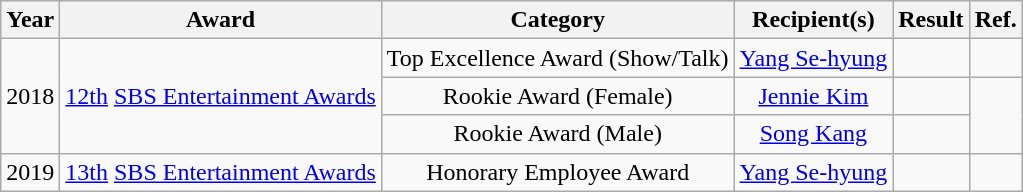<table class="wikitable" style="text-align:center">
<tr>
<th>Year</th>
<th>Award</th>
<th>Category</th>
<th>Recipient(s)</th>
<th>Result</th>
<th>Ref.</th>
</tr>
<tr>
<td rowspan="3">2018</td>
<td rowspan="3"><a href='#'>12th</a> <a href='#'>SBS Entertainment Awards</a></td>
<td>Top Excellence Award (Show/Talk)</td>
<td><a href='#'>Yang Se-hyung</a></td>
<td></td>
<td></td>
</tr>
<tr>
<td>Rookie Award (Female)</td>
<td><a href='#'>Jennie Kim</a></td>
<td></td>
<td rowspan=2></td>
</tr>
<tr>
<td>Rookie Award (Male)</td>
<td><a href='#'>Song Kang</a></td>
<td></td>
</tr>
<tr>
<td>2019</td>
<td><a href='#'>13th</a> <a href='#'>SBS Entertainment Awards</a></td>
<td>Honorary Employee Award</td>
<td><a href='#'>Yang Se-hyung</a></td>
<td></td>
<td></td>
</tr>
</table>
